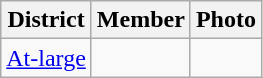<table class="wikitable sortable">
<tr>
<th>District</th>
<th>Member</th>
<th>Photo</th>
</tr>
<tr>
<td><a href='#'>At-large</a></td>
<td></td>
<td></td>
</tr>
</table>
